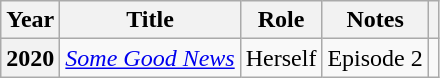<table class="wikitable plainrowheaders" style="margin-right: 0;">
<tr>
<th scope="col">Year</th>
<th scope="col">Title</th>
<th scope="col">Role</th>
<th scope="col">Notes</th>
<th scope="col" class="unsortable"></th>
</tr>
<tr>
<th scope=row>2020</th>
<td><em><a href='#'>Some Good News</a></em></td>
<td>Herself</td>
<td>Episode 2</td>
<td style="text-align:center;"></td>
</tr>
</table>
